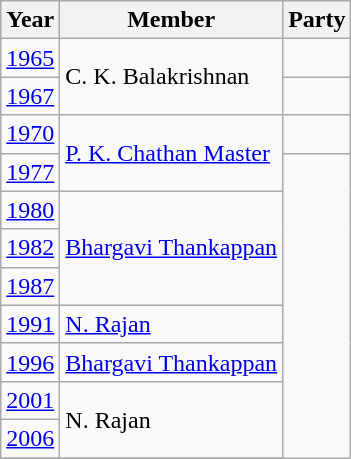<table class="wikitable sortable">
<tr>
<th>Year</th>
<th>Member</th>
<th colspan="2">Party</th>
</tr>
<tr>
<td><a href='#'>1965</a></td>
<td rowspan="2">C. K. Balakrishnan</td>
<td></td>
</tr>
<tr>
<td><a href='#'>1967</a></td>
</tr>
<tr>
<td><a href='#'>1970</a></td>
<td rowspan="2"><a href='#'>P. K. Chathan Master</a></td>
<td></td>
</tr>
<tr>
<td><a href='#'>1977</a></td>
</tr>
<tr>
<td><a href='#'>1980</a></td>
<td rowspan="3"><a href='#'>Bhargavi Thankappan</a></td>
</tr>
<tr>
<td><a href='#'>1982</a></td>
</tr>
<tr>
<td><a href='#'>1987</a></td>
</tr>
<tr>
<td><a href='#'>1991</a></td>
<td><a href='#'>N. Rajan</a></td>
</tr>
<tr>
<td><a href='#'>1996</a></td>
<td><a href='#'>Bhargavi Thankappan</a></td>
</tr>
<tr>
<td><a href='#'>2001</a></td>
<td rowspan="2">N. Rajan</td>
</tr>
<tr>
<td><a href='#'>2006</a></td>
</tr>
<tr>
</tr>
</table>
